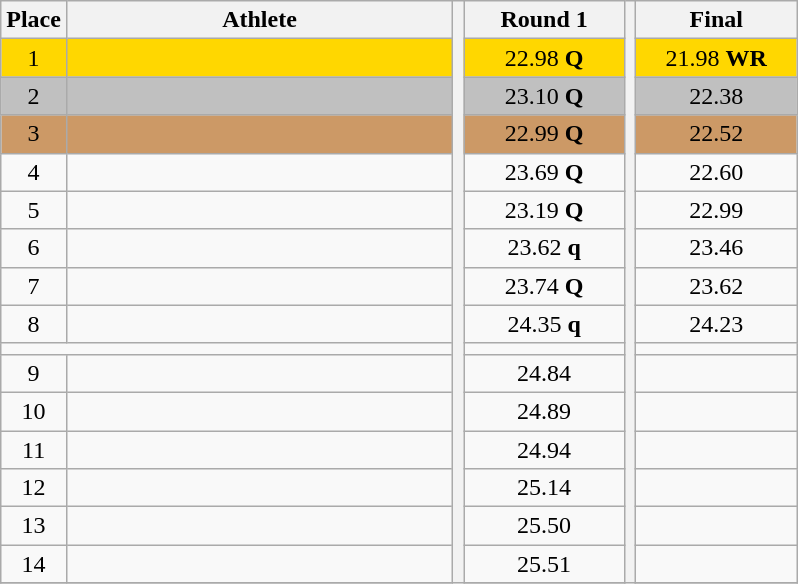<table class="wikitable" style="text-align:center">
<tr>
<th>Place</th>
<th width=250>Athlete</th>
<th rowspan=31></th>
<th width=100>Round 1</th>
<th rowspan=31></th>
<th width=100>Final</th>
</tr>
<tr bgcolor=gold>
<td>1</td>
<td align=left></td>
<td>22.98 <strong>Q</strong></td>
<td>21.98 <strong>WR</strong></td>
</tr>
<tr bgcolor=silver>
<td>2</td>
<td align=left></td>
<td>23.10 <strong>Q</strong></td>
<td>22.38</td>
</tr>
<tr bgcolor=cc9966>
<td>3</td>
<td align=left></td>
<td>22.99 <strong>Q</strong></td>
<td>22.52</td>
</tr>
<tr>
<td>4</td>
<td align=left></td>
<td>23.69 <strong>Q</strong></td>
<td>22.60</td>
</tr>
<tr>
<td>5</td>
<td align=left></td>
<td>23.19 <strong>Q</strong></td>
<td>22.99</td>
</tr>
<tr>
<td>6</td>
<td align=left></td>
<td>23.62 <strong>q</strong></td>
<td>23.46</td>
</tr>
<tr>
<td>7</td>
<td align=left></td>
<td>23.74 <strong>Q</strong></td>
<td>23.62</td>
</tr>
<tr>
<td>8</td>
<td align=left></td>
<td>24.35 <strong>q</strong></td>
<td>24.23</td>
</tr>
<tr>
<td colspan=10></td>
</tr>
<tr>
<td>9</td>
<td align=left></td>
<td>24.84</td>
<td></td>
</tr>
<tr>
<td>10</td>
<td align=left></td>
<td>24.89</td>
<td></td>
</tr>
<tr>
<td>11</td>
<td align=left></td>
<td>24.94</td>
<td></td>
</tr>
<tr>
<td>12</td>
<td align=left></td>
<td>25.14</td>
<td></td>
</tr>
<tr>
<td>13</td>
<td align=left></td>
<td>25.50</td>
<td></td>
</tr>
<tr>
<td>14</td>
<td align=left></td>
<td>25.51</td>
<td></td>
</tr>
<tr>
</tr>
</table>
